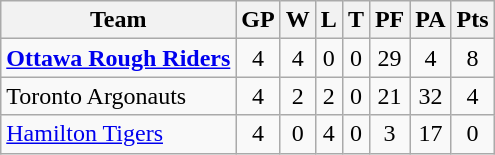<table class="wikitable">
<tr>
<th>Team</th>
<th>GP</th>
<th>W</th>
<th>L</th>
<th>T</th>
<th>PF</th>
<th>PA</th>
<th>Pts</th>
</tr>
<tr align="center">
<td align="left"><strong><a href='#'>Ottawa Rough Riders</a></strong></td>
<td>4</td>
<td>4</td>
<td>0</td>
<td>0</td>
<td>29</td>
<td>4</td>
<td>8</td>
</tr>
<tr align="center">
<td align="left">Toronto Argonauts</td>
<td>4</td>
<td>2</td>
<td>2</td>
<td>0</td>
<td>21</td>
<td>32</td>
<td>4</td>
</tr>
<tr align="center">
<td align="left"><a href='#'>Hamilton Tigers</a></td>
<td>4</td>
<td>0</td>
<td>4</td>
<td>0</td>
<td>3</td>
<td>17</td>
<td>0</td>
</tr>
</table>
